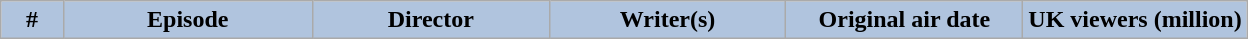<table class="wikitable plainrowheaders" style="background:white; ">
<tr>
<th style="background:#b0c4de; width:5%;">#</th>
<th style="background:#b0c4de; width:20%;">Episode</th>
<th style="background:#b0c4de; width:19%;">Director</th>
<th style="background:#b0c4de; width:19%;">Writer(s)</th>
<th style="background:#b0c4de; width:19%;">Original air date</th>
<th style="background:#b0c4de; width:19%;">UK viewers (million)<br>




</th>
</tr>
</table>
